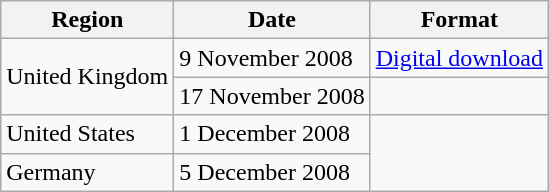<table class=wikitable>
<tr>
<th>Region</th>
<th>Date</th>
<th>Format</th>
</tr>
<tr>
<td rowspan="2">United Kingdom</td>
<td>9 November 2008</td>
<td><a href='#'>Digital download</a></td>
</tr>
<tr>
<td>17 November 2008</td>
<td></td>
</tr>
<tr>
<td>United States</td>
<td>1 December 2008</td>
<td rowspan="2"></td>
</tr>
<tr>
<td>Germany</td>
<td>5 December 2008</td>
</tr>
</table>
